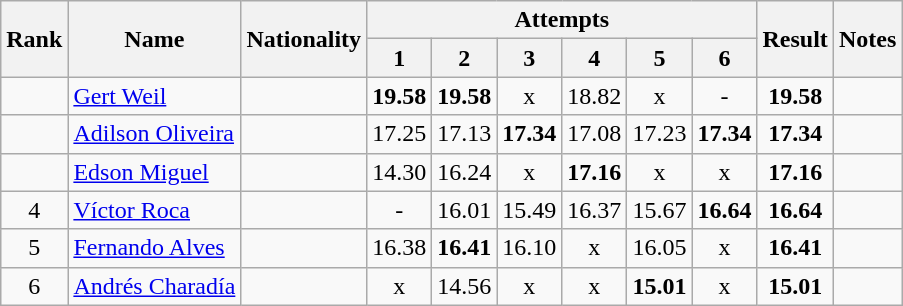<table class="wikitable sortable" style="text-align:center">
<tr>
<th rowspan=2>Rank</th>
<th rowspan=2>Name</th>
<th rowspan=2>Nationality</th>
<th colspan=6>Attempts</th>
<th rowspan=2>Result</th>
<th rowspan=2>Notes</th>
</tr>
<tr>
<th>1</th>
<th>2</th>
<th>3</th>
<th>4</th>
<th>5</th>
<th>6</th>
</tr>
<tr>
<td align=center></td>
<td align=left><a href='#'>Gert Weil</a></td>
<td align=left></td>
<td><strong>19.58</strong></td>
<td><strong>19.58</strong></td>
<td>x</td>
<td>18.82</td>
<td>x</td>
<td>-</td>
<td><strong>19.58</strong></td>
<td></td>
</tr>
<tr>
<td align=center></td>
<td align=left><a href='#'>Adilson Oliveira</a></td>
<td align=left></td>
<td>17.25</td>
<td>17.13</td>
<td><strong>17.34</strong></td>
<td>17.08</td>
<td>17.23</td>
<td><strong>17.34</strong></td>
<td><strong>17.34</strong></td>
<td></td>
</tr>
<tr>
<td align=center></td>
<td align=left><a href='#'>Edson Miguel</a></td>
<td align=left></td>
<td>14.30</td>
<td>16.24</td>
<td>x</td>
<td><strong>17.16</strong></td>
<td>x</td>
<td>x</td>
<td><strong>17.16</strong></td>
<td></td>
</tr>
<tr>
<td align=center>4</td>
<td align=left><a href='#'>Víctor Roca</a></td>
<td align=left></td>
<td>-</td>
<td>16.01</td>
<td>15.49</td>
<td>16.37</td>
<td>15.67</td>
<td><strong>16.64</strong></td>
<td><strong>16.64</strong></td>
<td></td>
</tr>
<tr>
<td align=center>5</td>
<td align=left><a href='#'>Fernando Alves</a></td>
<td align=left></td>
<td>16.38</td>
<td><strong>16.41</strong></td>
<td>16.10</td>
<td>x</td>
<td>16.05</td>
<td>x</td>
<td><strong>16.41</strong></td>
<td></td>
</tr>
<tr>
<td align=center>6</td>
<td align=left><a href='#'>Andrés Charadía</a></td>
<td align=left></td>
<td>x</td>
<td>14.56</td>
<td>x</td>
<td>x</td>
<td><strong>15.01</strong></td>
<td>x</td>
<td><strong>15.01</strong></td>
<td></td>
</tr>
</table>
